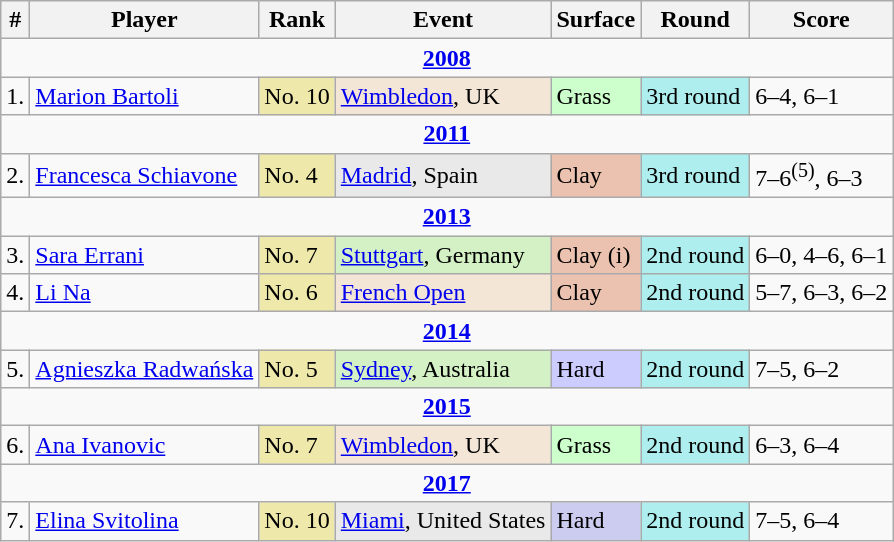<table class="wikitable sortable">
<tr>
<th>#</th>
<th>Player</th>
<th>Rank</th>
<th>Event</th>
<th>Surface</th>
<th>Round</th>
<th class="unsortable">Score</th>
</tr>
<tr>
<td colspan="7" style="text-align:center"><strong><a href='#'>2008</a></strong></td>
</tr>
<tr>
<td>1.</td>
<td> <a href='#'>Marion Bartoli</a></td>
<td bgcolor=EEE8AA>No. 10</td>
<td bgcolor=f3e6d7><a href='#'>Wimbledon</a>, UK</td>
<td bgcolor=CCFFCC>Grass</td>
<td bgcolor=afeeee>3rd round</td>
<td>6–4, 6–1</td>
</tr>
<tr>
<td colspan="7" style="text-align:center"><strong><a href='#'>2011</a></strong></td>
</tr>
<tr>
<td>2.</td>
<td> <a href='#'>Francesca Schiavone</a></td>
<td bgcolor=EEE8AA>No. 4</td>
<td bgcolor=e9e9e9><a href='#'>Madrid</a>, Spain</td>
<td bgcolor=EBC2AF>Clay</td>
<td bgcolor=afeeee>3rd round</td>
<td>7–6<sup>(5)</sup>, 6–3</td>
</tr>
<tr>
<td colspan="7" style="text-align:center"><strong><a href='#'>2013</a></strong></td>
</tr>
<tr>
<td>3.</td>
<td> <a href='#'>Sara Errani</a></td>
<td bgcolor=EEE8AA>No. 7</td>
<td bgcolor=d4f1c5><a href='#'>Stuttgart</a>, Germany</td>
<td bgcolor=EBC2AF>Clay (i)</td>
<td bgcolor=afeeee>2nd round</td>
<td>6–0, 4–6, 6–1</td>
</tr>
<tr>
<td>4.</td>
<td> <a href='#'>Li Na</a></td>
<td bgcolor=EEE8AA>No. 6</td>
<td bgcolor=f3e6d7><a href='#'>French Open</a></td>
<td bgcolor=EBC2AF>Clay</td>
<td bgcolor=afeeee>2nd round</td>
<td>5–7, 6–3, 6–2</td>
</tr>
<tr>
<td colspan="7" style="text-align:center"><strong><a href='#'>2014</a></strong></td>
</tr>
<tr>
<td>5.</td>
<td> <a href='#'>Agnieszka Radwańska</a></td>
<td bgcolor=EEE8AA>No. 5</td>
<td bgcolor=d4f1c5><a href='#'>Sydney</a>, Australia</td>
<td bgcolor=CCCCFF>Hard</td>
<td bgcolor=afeeee>2nd round</td>
<td>7–5, 6–2</td>
</tr>
<tr>
<td colspan="7" style="text-align:center"><strong><a href='#'>2015</a></strong></td>
</tr>
<tr>
<td>6.</td>
<td> <a href='#'>Ana Ivanovic</a></td>
<td bgcolor=EEE8AA>No. 7</td>
<td bgcolor=f3e6d7><a href='#'>Wimbledon</a>, UK</td>
<td bgcolor=CCFFCC>Grass</td>
<td bgcolor=afeeee>2nd round</td>
<td>6–3, 6–4</td>
</tr>
<tr>
<td colspan="7" style="text-align:center"><strong><a href='#'>2017</a></strong></td>
</tr>
<tr>
<td>7.</td>
<td> <a href='#'>Elina Svitolina</a></td>
<td bgcolor=EEE8AA>No. 10</td>
<td bgcolor=e9e9e9><a href='#'>Miami</a>, United States</td>
<td bgcolor=cccccff>Hard</td>
<td bgcolor=afeeee>2nd round</td>
<td>7–5, 6–4</td>
</tr>
</table>
